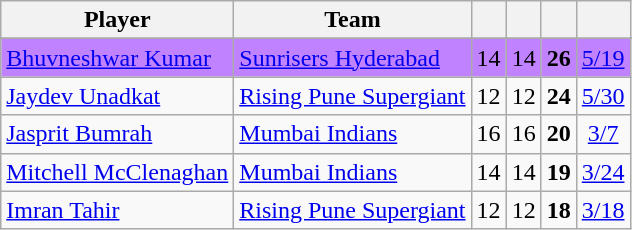<table class="wikitable"  style="text-align: center;">
<tr>
<th>Player</th>
<th>Team</th>
<th></th>
<th></th>
<th></th>
<th></th>
</tr>
<tr>
</tr>
<tr style="background:#C082FF;">
<td style="text-align:left"><a href='#'>Bhuvneshwar Kumar</a></td>
<td style="text-align:left"><a href='#'>Sunrisers Hyderabad</a></td>
<td>14</td>
<td>14</td>
<td><strong>26</strong></td>
<td><a href='#'>5/19</a></td>
</tr>
<tr>
<td style="text-align:left"><a href='#'>Jaydev Unadkat</a></td>
<td style="text-align:left"><a href='#'>Rising Pune Supergiant</a></td>
<td>12</td>
<td>12</td>
<td><strong>24</strong></td>
<td><a href='#'>5/30</a></td>
</tr>
<tr>
<td style="text-align:left"><a href='#'>Jasprit Bumrah</a></td>
<td style="text-align:left"><a href='#'>Mumbai Indians</a></td>
<td>16</td>
<td>16</td>
<td><strong>20</strong></td>
<td><a href='#'>3/7</a></td>
</tr>
<tr>
<td style="text-align:left"><a href='#'>Mitchell McClenaghan</a></td>
<td style="text-align:left"><a href='#'>Mumbai Indians</a></td>
<td>14</td>
<td>14</td>
<td><strong>19</strong></td>
<td><a href='#'>3/24</a></td>
</tr>
<tr>
<td style="text-align:left"><a href='#'>Imran Tahir</a></td>
<td style="text-align:left"><a href='#'>Rising Pune Supergiant</a></td>
<td>12</td>
<td>12</td>
<td><strong>18</strong></td>
<td><a href='#'>3/18</a></td>
</tr>
</table>
